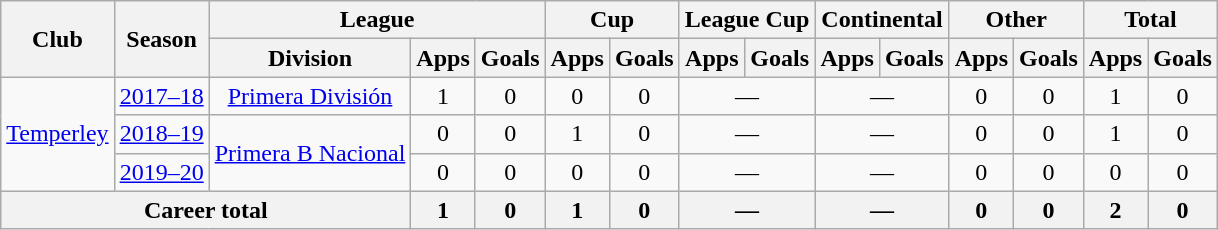<table class="wikitable" style="text-align:center">
<tr>
<th rowspan="2">Club</th>
<th rowspan="2">Season</th>
<th colspan="3">League</th>
<th colspan="2">Cup</th>
<th colspan="2">League Cup</th>
<th colspan="2">Continental</th>
<th colspan="2">Other</th>
<th colspan="2">Total</th>
</tr>
<tr>
<th>Division</th>
<th>Apps</th>
<th>Goals</th>
<th>Apps</th>
<th>Goals</th>
<th>Apps</th>
<th>Goals</th>
<th>Apps</th>
<th>Goals</th>
<th>Apps</th>
<th>Goals</th>
<th>Apps</th>
<th>Goals</th>
</tr>
<tr>
<td rowspan="3"><a href='#'>Temperley</a></td>
<td><a href='#'>2017–18</a></td>
<td rowspan="1"><a href='#'>Primera División</a></td>
<td>1</td>
<td>0</td>
<td>0</td>
<td>0</td>
<td colspan="2">—</td>
<td colspan="2">—</td>
<td>0</td>
<td>0</td>
<td>1</td>
<td>0</td>
</tr>
<tr>
<td><a href='#'>2018–19</a></td>
<td rowspan="2"><a href='#'>Primera B Nacional</a></td>
<td>0</td>
<td>0</td>
<td>1</td>
<td>0</td>
<td colspan="2">—</td>
<td colspan="2">—</td>
<td>0</td>
<td>0</td>
<td>1</td>
<td>0</td>
</tr>
<tr>
<td><a href='#'>2019–20</a></td>
<td>0</td>
<td>0</td>
<td>0</td>
<td>0</td>
<td colspan="2">—</td>
<td colspan="2">—</td>
<td>0</td>
<td>0</td>
<td>0</td>
<td>0</td>
</tr>
<tr>
<th colspan="3">Career total</th>
<th>1</th>
<th>0</th>
<th>1</th>
<th>0</th>
<th colspan="2">—</th>
<th colspan="2">—</th>
<th>0</th>
<th>0</th>
<th>2</th>
<th>0</th>
</tr>
</table>
